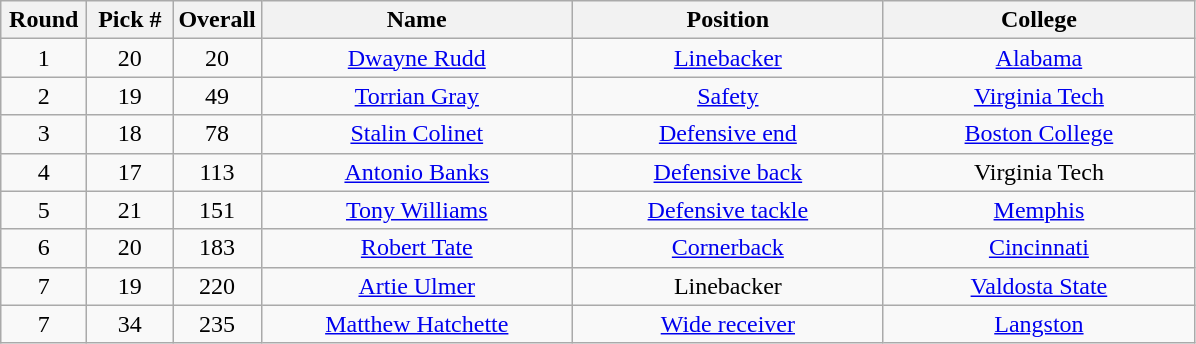<table class="wikitable sortable" style="text-align:center">
<tr>
<th width=50px>Round</th>
<th width=50px>Pick #</th>
<th width=50px>Overall</th>
<th width=200px>Name</th>
<th width=200px>Position</th>
<th width=200px>College</th>
</tr>
<tr>
<td>1</td>
<td>20</td>
<td>20</td>
<td><a href='#'>Dwayne Rudd</a></td>
<td><a href='#'>Linebacker</a></td>
<td><a href='#'>Alabama</a></td>
</tr>
<tr>
<td>2</td>
<td>19</td>
<td>49</td>
<td><a href='#'>Torrian Gray</a></td>
<td><a href='#'>Safety</a></td>
<td><a href='#'>Virginia Tech</a></td>
</tr>
<tr>
<td>3</td>
<td>18</td>
<td>78</td>
<td><a href='#'>Stalin Colinet</a></td>
<td><a href='#'>Defensive end</a></td>
<td><a href='#'>Boston College</a></td>
</tr>
<tr>
<td>4</td>
<td>17</td>
<td>113</td>
<td><a href='#'>Antonio Banks</a></td>
<td><a href='#'>Defensive back</a></td>
<td>Virginia Tech</td>
</tr>
<tr>
<td>5</td>
<td>21</td>
<td>151</td>
<td><a href='#'>Tony Williams</a></td>
<td><a href='#'>Defensive tackle</a></td>
<td><a href='#'>Memphis</a></td>
</tr>
<tr>
<td>6</td>
<td>20</td>
<td>183</td>
<td><a href='#'>Robert Tate</a></td>
<td><a href='#'>Cornerback</a></td>
<td><a href='#'>Cincinnati</a></td>
</tr>
<tr>
<td>7</td>
<td>19</td>
<td>220</td>
<td><a href='#'>Artie Ulmer</a></td>
<td>Linebacker</td>
<td><a href='#'>Valdosta State</a></td>
</tr>
<tr>
<td>7</td>
<td>34</td>
<td>235</td>
<td><a href='#'>Matthew Hatchette</a></td>
<td><a href='#'>Wide receiver</a></td>
<td><a href='#'>Langston</a></td>
</tr>
</table>
